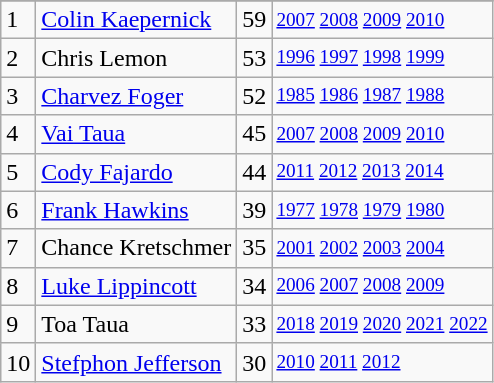<table class="wikitable">
<tr>
</tr>
<tr>
<td>1</td>
<td><a href='#'>Colin Kaepernick</a></td>
<td>59</td>
<td style="font-size:80%;"><a href='#'>2007</a> <a href='#'>2008</a> <a href='#'>2009</a> <a href='#'>2010</a></td>
</tr>
<tr>
<td>2</td>
<td>Chris Lemon</td>
<td>53</td>
<td style="font-size:80%;"><a href='#'>1996</a> <a href='#'>1997</a> <a href='#'>1998</a> <a href='#'>1999</a></td>
</tr>
<tr>
<td>3</td>
<td><a href='#'>Charvez Foger</a></td>
<td>52</td>
<td style="font-size:80%;"><a href='#'>1985</a> <a href='#'>1986</a> <a href='#'>1987</a> <a href='#'>1988</a></td>
</tr>
<tr>
<td>4</td>
<td><a href='#'>Vai Taua</a></td>
<td>45</td>
<td style="font-size:80%;"><a href='#'>2007</a> <a href='#'>2008</a> <a href='#'>2009</a> <a href='#'>2010</a></td>
</tr>
<tr>
<td>5</td>
<td><a href='#'>Cody Fajardo</a></td>
<td>44</td>
<td style="font-size:80%;"><a href='#'>2011</a> <a href='#'>2012</a> <a href='#'>2013</a> <a href='#'>2014</a></td>
</tr>
<tr>
<td>6</td>
<td><a href='#'>Frank Hawkins</a></td>
<td>39</td>
<td style="font-size:80%;"><a href='#'>1977</a> <a href='#'>1978</a> <a href='#'>1979</a> <a href='#'>1980</a></td>
</tr>
<tr>
<td>7</td>
<td>Chance Kretschmer</td>
<td>35</td>
<td style="font-size:80%;"><a href='#'>2001</a> <a href='#'>2002</a> <a href='#'>2003</a> <a href='#'>2004</a></td>
</tr>
<tr>
<td>8</td>
<td><a href='#'>Luke Lippincott</a></td>
<td>34</td>
<td style="font-size:80%;"><a href='#'>2006</a> <a href='#'>2007</a> <a href='#'>2008</a> <a href='#'>2009</a></td>
</tr>
<tr>
<td>9</td>
<td>Toa Taua</td>
<td>33</td>
<td style="font-size:80%;"><a href='#'>2018</a> <a href='#'>2019</a> <a href='#'>2020</a> <a href='#'>2021</a> <a href='#'>2022</a></td>
</tr>
<tr>
<td>10</td>
<td><a href='#'>Stefphon Jefferson</a></td>
<td>30</td>
<td style="font-size:80%;"><a href='#'>2010</a> <a href='#'>2011</a> <a href='#'>2012</a></td>
</tr>
</table>
